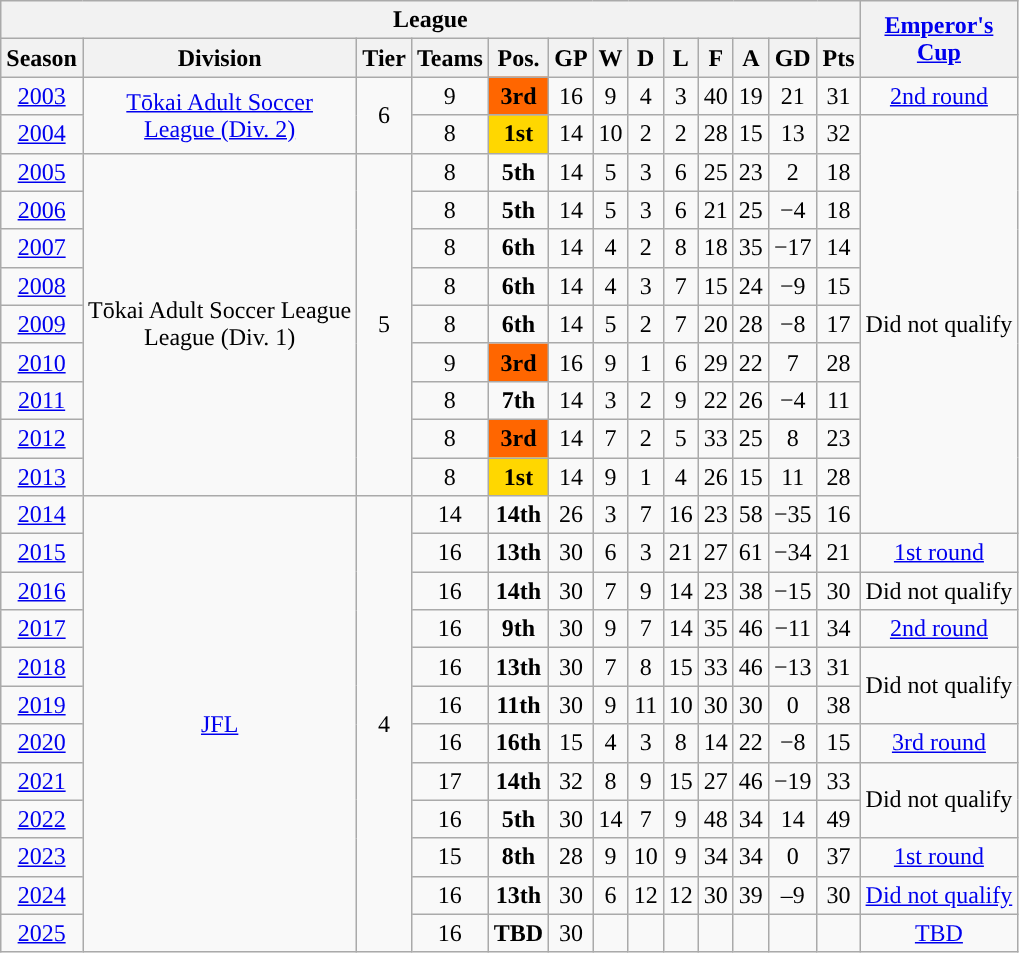<table class="wikitable" style="text-align: center">
<tr>
<th colspan="13">League</th>
<th rowspan="2"><a href='#'>Emperor's<br>Cup</a></th>
</tr>
<tr>
<th>Season</th>
<th>Division</th>
<th>Tier</th>
<th>Teams</th>
<th>Pos.</th>
<th>GP</th>
<th>W</th>
<th>D</th>
<th>L</th>
<th>F</th>
<th>A</th>
<th>GD</th>
<th>Pts</th>
</tr>
<tr>
<td><a href='#'>2003</a></td>
<td rowspan="2"><a href='#'>Tōkai Adult Soccer<br>League (Div. 2)</a></td>
<td rowspan="2">6</td>
<td>9</td>
<td bgcolor="ff6600"><strong>3rd</strong></td>
<td>16</td>
<td>9</td>
<td>4</td>
<td>3</td>
<td>40</td>
<td>19</td>
<td>21</td>
<td>31</td>
<td><a href='#'>2nd round</a></td>
</tr>
<tr>
<td><a href='#'>2004</a></td>
<td>8</td>
<td bgcolor="gold"><strong>1st</strong></td>
<td>14</td>
<td>10</td>
<td>2</td>
<td>2</td>
<td>28</td>
<td>15</td>
<td>13</td>
<td>32</td>
<td rowspan="11">Did not qualify</td>
</tr>
<tr>
<td><a href='#'>2005</a></td>
<td rowspan="9">Tōkai Adult Soccer League <br> League (Div. 1)</td>
<td rowspan="9">5</td>
<td>8</td>
<td><strong>5th</strong></td>
<td>14</td>
<td>5</td>
<td>3</td>
<td>6</td>
<td>25</td>
<td>23</td>
<td>2</td>
<td>18</td>
</tr>
<tr>
<td><a href='#'>2006</a></td>
<td>8</td>
<td><strong>5th</strong></td>
<td>14</td>
<td>5</td>
<td>3</td>
<td>6</td>
<td>21</td>
<td>25</td>
<td>−4</td>
<td>18</td>
</tr>
<tr>
<td><a href='#'>2007</a></td>
<td>8</td>
<td><strong>6th</strong></td>
<td>14</td>
<td>4</td>
<td>2</td>
<td>8</td>
<td>18</td>
<td>35</td>
<td>−17</td>
<td>14</td>
</tr>
<tr>
<td><a href='#'>2008</a></td>
<td>8</td>
<td><strong>6th</strong></td>
<td>14</td>
<td>4</td>
<td>3</td>
<td>7</td>
<td>15</td>
<td>24</td>
<td>−9</td>
<td>15</td>
</tr>
<tr>
<td><a href='#'>2009</a></td>
<td>8</td>
<td><strong>6th</strong></td>
<td>14</td>
<td>5</td>
<td>2</td>
<td>7</td>
<td>20</td>
<td>28</td>
<td>−8</td>
<td>17</td>
</tr>
<tr>
<td><a href='#'>2010</a></td>
<td>9</td>
<td bgcolor=ff6600><strong>3rd</strong></td>
<td>16</td>
<td>9</td>
<td>1</td>
<td>6</td>
<td>29</td>
<td>22</td>
<td>7</td>
<td>28</td>
</tr>
<tr>
<td><a href='#'>2011</a></td>
<td>8</td>
<td><strong>7th</strong></td>
<td>14</td>
<td>3</td>
<td>2</td>
<td>9</td>
<td>22</td>
<td>26</td>
<td>−4</td>
<td>11</td>
</tr>
<tr>
<td><a href='#'>2012</a></td>
<td>8</td>
<td bgcolor=ff6600><strong>3rd</strong></td>
<td>14</td>
<td>7</td>
<td>2</td>
<td>5</td>
<td>33</td>
<td>25</td>
<td>8</td>
<td>23</td>
</tr>
<tr>
<td><a href='#'>2013</a></td>
<td>8</td>
<td bgcolor="gold"><strong>1st</strong></td>
<td>14</td>
<td>9</td>
<td>1</td>
<td>4</td>
<td>26</td>
<td>15</td>
<td>11</td>
<td>28</td>
</tr>
<tr>
<td><a href='#'>2014</a></td>
<td rowspan="12"><a href='#'>JFL</a></td>
<td rowspan="12">4</td>
<td>14</td>
<td><strong>14th</strong></td>
<td>26</td>
<td>3</td>
<td>7</td>
<td>16</td>
<td>23</td>
<td>58</td>
<td>−35</td>
<td>16</td>
</tr>
<tr>
<td><a href='#'>2015</a></td>
<td>16</td>
<td><strong>13th</strong></td>
<td>30</td>
<td>6</td>
<td>3</td>
<td>21</td>
<td>27</td>
<td>61</td>
<td>−34</td>
<td>21</td>
<td><a href='#'>1st round</a></td>
</tr>
<tr>
<td><a href='#'>2016</a></td>
<td>16</td>
<td><strong>14th</strong></td>
<td>30</td>
<td>7</td>
<td>9</td>
<td>14</td>
<td>23</td>
<td>38</td>
<td>−15</td>
<td>30</td>
<td>Did not qualify</td>
</tr>
<tr>
<td><a href='#'>2017</a></td>
<td>16</td>
<td><strong>9th</strong></td>
<td>30</td>
<td>9</td>
<td>7</td>
<td>14</td>
<td>35</td>
<td>46</td>
<td>−11</td>
<td>34</td>
<td><a href='#'>2nd round</a></td>
</tr>
<tr>
<td><a href='#'>2018</a></td>
<td>16</td>
<td><strong>13th</strong></td>
<td>30</td>
<td>7</td>
<td>8</td>
<td>15</td>
<td>33</td>
<td>46</td>
<td>−13</td>
<td>31</td>
<td rowspan="2">Did not qualify</td>
</tr>
<tr>
<td><a href='#'>2019</a></td>
<td>16</td>
<td><strong>11th</strong></td>
<td>30</td>
<td>9</td>
<td>11</td>
<td>10</td>
<td>30</td>
<td>30</td>
<td>0</td>
<td>38</td>
</tr>
<tr>
<td><a href='#'>2020</a></td>
<td>16</td>
<td><strong>16th</strong></td>
<td>15</td>
<td>4</td>
<td>3</td>
<td>8</td>
<td>14</td>
<td>22</td>
<td>−8</td>
<td>15</td>
<td><a href='#'>3rd round</a></td>
</tr>
<tr>
<td><a href='#'>2021</a></td>
<td>17</td>
<td><strong>14th</strong></td>
<td>32</td>
<td>8</td>
<td>9</td>
<td>15</td>
<td>27</td>
<td>46</td>
<td>−19</td>
<td>33</td>
<td rowspan="2">Did not qualify</td>
</tr>
<tr>
<td><a href='#'>2022</a></td>
<td>16</td>
<td><strong>5th</strong></td>
<td>30</td>
<td>14</td>
<td>7</td>
<td>9</td>
<td>48</td>
<td>34</td>
<td>14</td>
<td>49</td>
</tr>
<tr>
<td><a href='#'>2023</a></td>
<td>15</td>
<td><strong>8th</strong></td>
<td>28</td>
<td>9</td>
<td>10</td>
<td>9</td>
<td>34</td>
<td>34</td>
<td>0</td>
<td>37</td>
<td><a href='#'>1st round</a></td>
</tr>
<tr>
<td><a href='#'>2024</a></td>
<td>16</td>
<td><strong>13th</strong></td>
<td>30</td>
<td>6</td>
<td>12</td>
<td>12</td>
<td>30</td>
<td>39</td>
<td>–9</td>
<td>30</td>
<td><a href='#'>Did not qualify</a></td>
</tr>
<tr>
<td><a href='#'>2025</a></td>
<td>16</td>
<td><strong>TBD</strong></td>
<td>30</td>
<td></td>
<td></td>
<td></td>
<td></td>
<td></td>
<td></td>
<td></td>
<td><a href='#'>TBD</a></td>
</tr>
</table>
